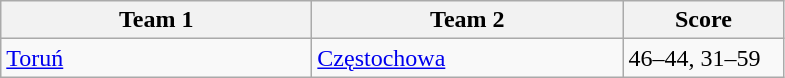<table class="wikitable" style="font-size: 100%">
<tr>
<th width=200>Team 1</th>
<th width=200>Team 2</th>
<th width=100>Score</th>
</tr>
<tr>
<td><a href='#'>Toruń</a></td>
<td><a href='#'>Częstochowa</a></td>
<td>46–44, 31–59</td>
</tr>
</table>
